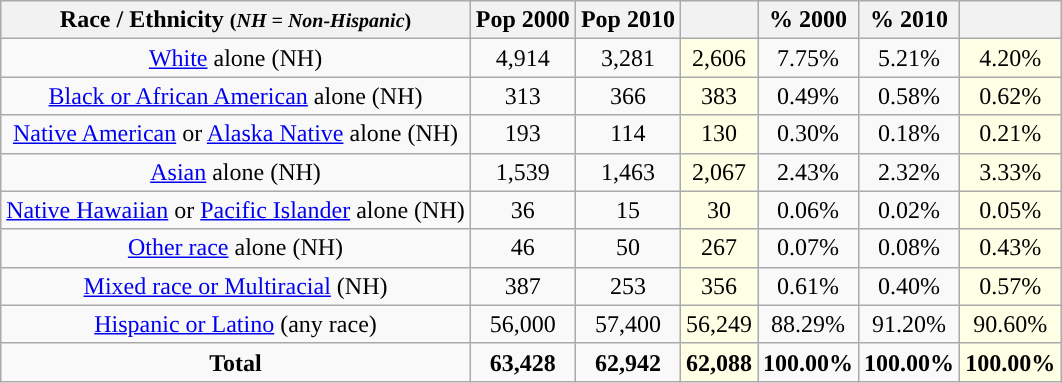<table class="wikitable" style="text-align:center;">
<tr>
<th>Race / Ethnicity <small>(<em>NH = Non-Hispanic</em>)</small></th>
<th>Pop 2000</th>
<th>Pop 2010</th>
<th></th>
<th>% 2000</th>
<th>% 2010</th>
<th></th>
</tr>
<tr>
<td><a href='#'>White</a> alone (NH)</td>
<td>4,914</td>
<td>3,281</td>
<td style='background: #ffffe6;'>2,606</td>
<td>7.75%</td>
<td>5.21%</td>
<td style='background: #ffffe6;'>4.20%</td>
</tr>
<tr>
<td><a href='#'>Black or African American</a> alone (NH)</td>
<td>313</td>
<td>366</td>
<td style='background: #ffffe6;'>383</td>
<td>0.49%</td>
<td>0.58%</td>
<td style='background: #ffffe6;'>0.62%</td>
</tr>
<tr>
<td><a href='#'>Native American</a> or <a href='#'>Alaska Native</a> alone (NH)</td>
<td>193</td>
<td>114</td>
<td style='background: #ffffe6;'>130</td>
<td>0.30%</td>
<td>0.18%</td>
<td style='background: #ffffe6;'>0.21%</td>
</tr>
<tr>
<td><a href='#'>Asian</a> alone (NH)</td>
<td>1,539</td>
<td>1,463</td>
<td style='background: #ffffe6;'>2,067</td>
<td>2.43%</td>
<td>2.32%</td>
<td style='background: #ffffe6;'>3.33%</td>
</tr>
<tr>
<td><a href='#'>Native Hawaiian</a> or <a href='#'>Pacific Islander</a> alone (NH)</td>
<td>36</td>
<td>15</td>
<td style='background: #ffffe6;'>30</td>
<td>0.06%</td>
<td>0.02%</td>
<td style='background: #ffffe6;'>0.05%</td>
</tr>
<tr>
<td><a href='#'>Other race</a> alone (NH)</td>
<td>46</td>
<td>50</td>
<td style='background: #ffffe6;'>267</td>
<td>0.07%</td>
<td>0.08%</td>
<td style='background: #ffffe6;'>0.43%</td>
</tr>
<tr>
<td><a href='#'>Mixed race or Multiracial</a> (NH)</td>
<td>387</td>
<td>253</td>
<td style='background: #ffffe6;'>356</td>
<td>0.61%</td>
<td>0.40%</td>
<td style='background: #ffffe6;'>0.57%</td>
</tr>
<tr>
<td><a href='#'>Hispanic or Latino</a> (any race)</td>
<td>56,000</td>
<td>57,400</td>
<td style='background: #ffffe6;'>56,249</td>
<td>88.29%</td>
<td>91.20%</td>
<td style='background: #ffffe6;'>90.60%</td>
</tr>
<tr>
<td><strong>Total</strong></td>
<td><strong>63,428</strong></td>
<td><strong>62,942</strong></td>
<td style='background: #ffffe6;'><strong>62,088</strong></td>
<td><strong>100.00%</strong></td>
<td><strong>100.00%</strong></td>
<td style='background: #ffffe6;'><strong>100.00%</strong></td>
</tr>
</table>
